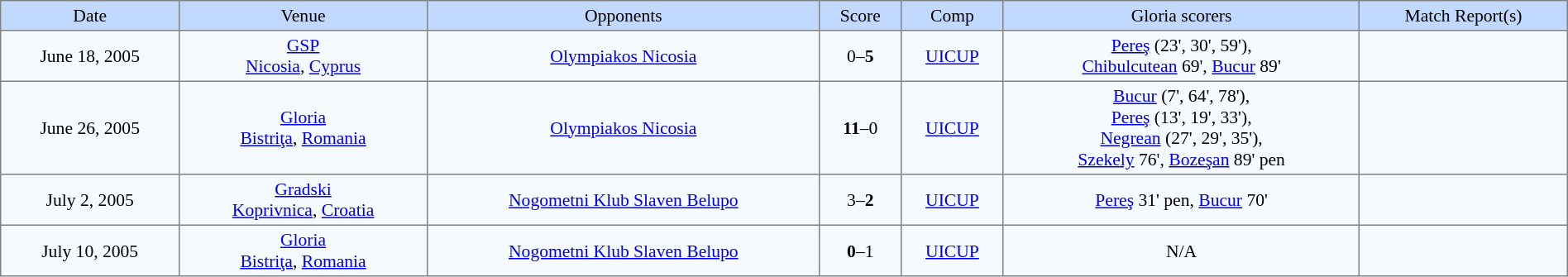<table border=1 style="border-collapse:collapse; font-size:90%;" cellpadding=3 cellspacing=0 width=100%>
<tr bgcolor=#C1D8FF align=center>
<td>Date</td>
<td>Venue</td>
<td>Opponents</td>
<td>Score</td>
<td>Comp</td>
<td>Gloria scorers</td>
<td>Match Report(s)</td>
</tr>
<tr align=center bgcolor=#F5FAFF>
<td>June 18, 2005</td>
<td><a href='#'>GSP</a><br><a href='#'>Nicosia</a>, <a href='#'>Cyprus</a></td>
<td><a href='#'>Olympiakos Nicosia</a></td>
<td>0–<strong>5</strong></td>
<td><a href='#'>UICUP</a></td>
<td><a href='#'>Pereş</a> (23', 30', 59'),<br> <a href='#'>Chibulcutean</a> 69', <a href='#'>Bucur</a> 89'</td>
<td></td>
</tr>
<tr align=center bgcolor=#F5FAFF>
<td>June 26, 2005</td>
<td><a href='#'>Gloria</a><br><a href='#'>Bistriţa</a>, <a href='#'>Romania</a></td>
<td><a href='#'>Olympiakos Nicosia</a></td>
<td><strong>11</strong>–0</td>
<td><a href='#'>UICUP</a></td>
<td><a href='#'>Bucur</a> (7', 64', 78'),<br> <a href='#'>Pereş</a> (13', 19', 33'),<br><a href='#'>Negrean</a> (27', 29', 35'),<br><a href='#'>Szekely</a> 76', <a href='#'>Bozeşan</a> 89' pen</td>
<td></td>
</tr>
<tr align=center bgcolor=#F5FAFF>
<td>July 2, 2005</td>
<td><a href='#'>Gradski</a><br><a href='#'>Koprivnica</a>, <a href='#'>Croatia</a></td>
<td><a href='#'>Nogometni Klub Slaven Belupo</a></td>
<td>3–<strong>2</strong></td>
<td><a href='#'>UICUP</a></td>
<td><a href='#'>Pereş</a> 31' pen, <a href='#'>Bucur</a> 70'</td>
<td></td>
</tr>
<tr align=center bgcolor=#F5FAFF>
<td>July 10, 2005</td>
<td><a href='#'>Gloria</a><br><a href='#'>Bistriţa</a>, <a href='#'>Romania</a></td>
<td><a href='#'>Nogometni Klub Slaven Belupo</a></td>
<td><strong>0</strong>–1</td>
<td><a href='#'>UICUP</a></td>
<td>N/A</td>
<td></td>
</tr>
</table>
